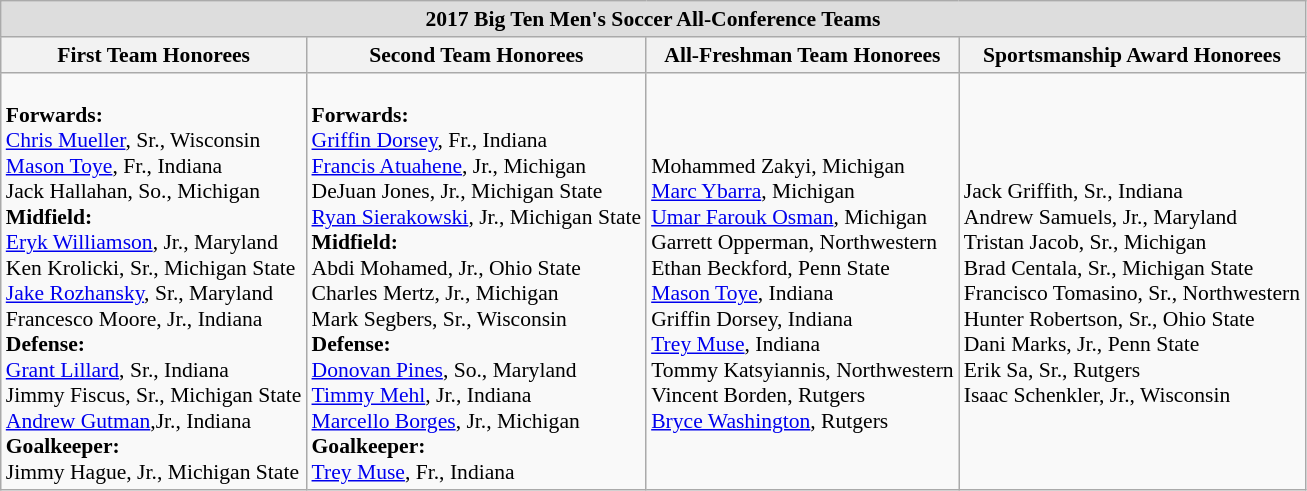<table class="wikitable" style="white-space:nowrap; font-size:90%;">
<tr>
<td colspan="7" style="text-align:center; background:#ddd;"><strong>2017 Big Ten Men's Soccer All-Conference Teams</strong></td>
</tr>
<tr>
<th>First Team Honorees</th>
<th>Second Team Honorees</th>
<th>All-Freshman Team Honorees</th>
<th>Sportsmanship Award Honorees</th>
</tr>
<tr>
<td><br><strong>Forwards:</strong><br>
<a href='#'>Chris Mueller</a>, Sr., Wisconsin<br>
<a href='#'>Mason Toye</a>, Fr., Indiana<br>
Jack Hallahan, So., Michigan<br><strong>Midfield:</strong><br>
<a href='#'>Eryk Williamson</a>, Jr., Maryland<br>
Ken Krolicki, Sr., Michigan State<br>
<a href='#'>Jake Rozhansky</a>, Sr., Maryland<br>
Francesco Moore, Jr., Indiana<br><strong>Defense:</strong><br>  
<a href='#'>Grant Lillard</a>, Sr., Indiana<br>
Jimmy Fiscus, Sr., Michigan State<br>
<a href='#'>Andrew Gutman</a>,Jr., Indiana<br><strong>Goalkeeper:</strong><br> 
Jimmy Hague, Jr., Michigan State</td>
<td><br><strong>Forwards:</strong><br>        
<a href='#'>Griffin Dorsey</a>, Fr., Indiana<br>
<a href='#'>Francis Atuahene</a>, Jr., Michigan<br>
DeJuan Jones, Jr., Michigan State<br>
<a href='#'>Ryan Sierakowski</a>, Jr., Michigan State<br><strong>Midfield:</strong><br>         
Abdi Mohamed, Jr., Ohio State<br>         
Charles Mertz, Jr., Michigan<br>
Mark Segbers, Sr., Wisconsin<br><strong>Defense:</strong><br>         
<a href='#'>Donovan Pines</a>, So., Maryland<br>
<a href='#'>Timmy Mehl</a>, Jr., Indiana<br>
<a href='#'>Marcello Borges</a>, Jr., Michigan<br><strong>Goalkeeper:</strong><br>    
<a href='#'>Trey Muse</a>, Fr., Indiana</td>
<td><br>Mohammed Zakyi, Michigan<br>
<a href='#'>Marc Ybarra</a>, Michigan<br>
<a href='#'>Umar Farouk Osman</a>, Michigan<br>
Garrett Opperman, Northwestern<br>
Ethan Beckford, Penn State<br>
<a href='#'>Mason Toye</a>, Indiana<br>
Griffin Dorsey, Indiana<br>
<a href='#'>Trey Muse</a>, Indiana<br>
Tommy Katsyiannis, Northwestern<br>
Vincent Borden, Rutgers<br>
<a href='#'>Bryce Washington</a>, Rutgers</td>
<td><br>Jack Griffith, Sr., Indiana<br> 
Andrew Samuels, Jr., Maryland<br>
Tristan Jacob, Sr., Michigan<br>
Brad Centala, Sr., Michigan State<br>
Francisco Tomasino, Sr., Northwestern<br>
Hunter Robertson, Sr., Ohio State<br>
Dani Marks, Jr., Penn State<br>
Erik Sa, Sr., Rutgers<br>
Isaac Schenkler, Jr., Wisconsin</td>
</tr>
</table>
